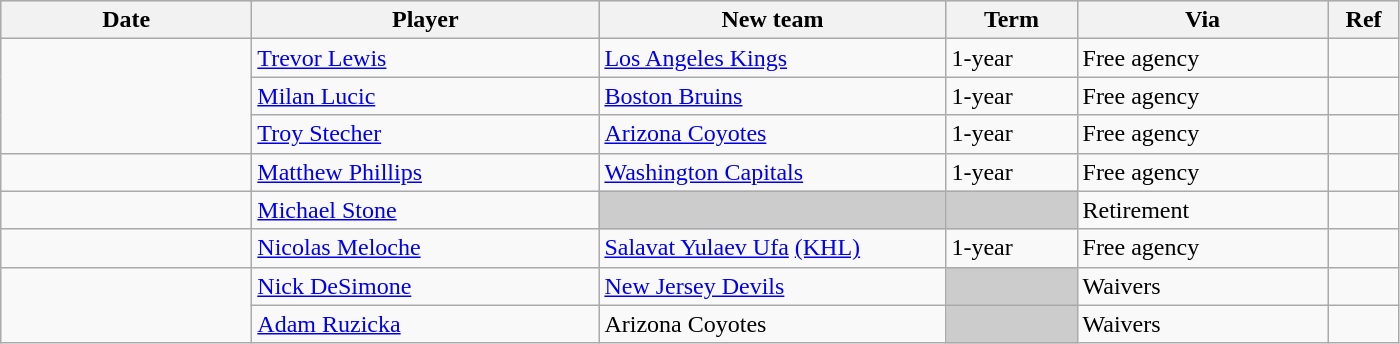<table class="wikitable">
<tr style="background:#ddd; text-align:center;">
<th style="width: 10em;">Date</th>
<th style="width: 14em;">Player</th>
<th style="width: 14em;">New team</th>
<th style="width: 5em;">Term</th>
<th style="width: 10em;">Via</th>
<th style="width: 2.5em;">Ref</th>
</tr>
<tr>
<td rowspan=3></td>
<td><a href='#'>Trevor Lewis</a></td>
<td><a href='#'>Los Angeles Kings</a></td>
<td>1-year</td>
<td>Free agency</td>
<td></td>
</tr>
<tr>
<td><a href='#'>Milan Lucic</a></td>
<td><a href='#'>Boston Bruins</a></td>
<td>1-year</td>
<td>Free agency</td>
<td></td>
</tr>
<tr>
<td><a href='#'>Troy Stecher</a></td>
<td><a href='#'>Arizona Coyotes</a></td>
<td>1-year</td>
<td>Free agency</td>
<td></td>
</tr>
<tr>
<td></td>
<td><a href='#'>Matthew Phillips</a></td>
<td><a href='#'>Washington Capitals</a></td>
<td>1-year</td>
<td>Free agency</td>
<td></td>
</tr>
<tr>
<td></td>
<td><a href='#'>Michael Stone</a></td>
<td style="background:#ccc;"></td>
<td style="background:#ccc;"></td>
<td>Retirement</td>
<td></td>
</tr>
<tr>
<td></td>
<td><a href='#'>Nicolas Meloche</a></td>
<td><a href='#'>Salavat Yulaev Ufa</a> <a href='#'>(KHL)</a></td>
<td>1-year</td>
<td>Free agency</td>
<td></td>
</tr>
<tr>
<td rowspan=2></td>
<td><a href='#'>Nick DeSimone</a></td>
<td><a href='#'>New Jersey Devils</a></td>
<td style="background:#ccc;"></td>
<td>Waivers</td>
<td></td>
</tr>
<tr>
<td><a href='#'>Adam Ruzicka</a></td>
<td>Arizona Coyotes</td>
<td style="background:#ccc;"></td>
<td>Waivers</td>
<td></td>
</tr>
</table>
